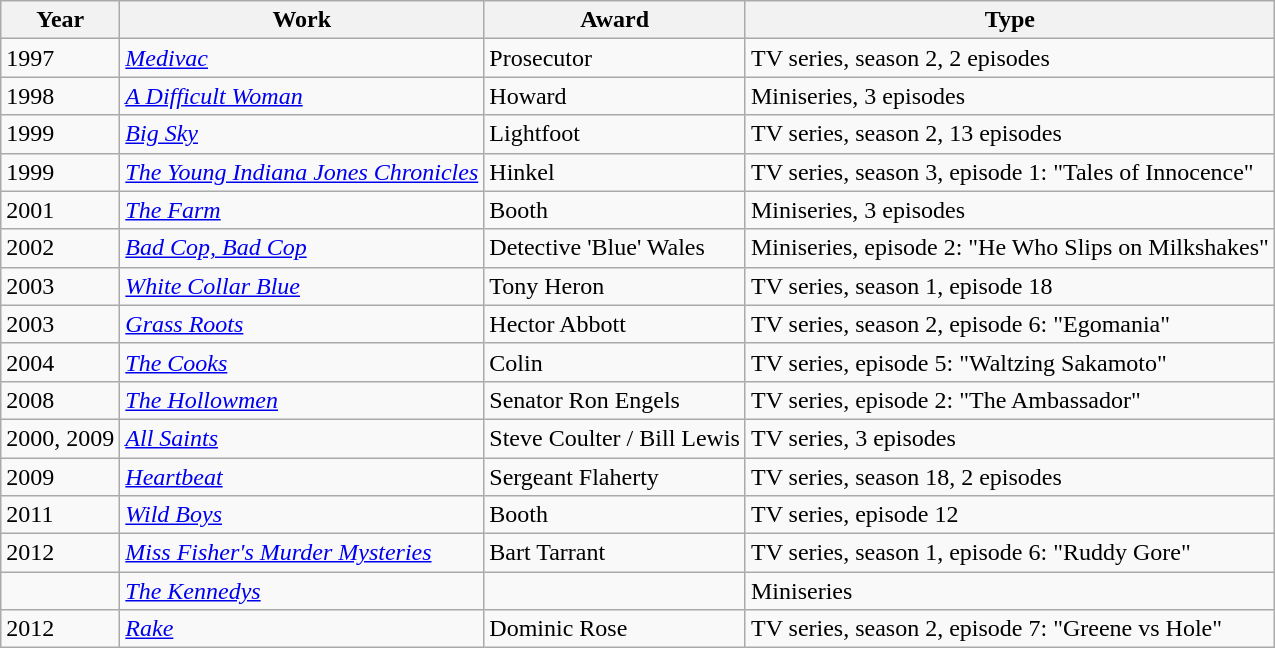<table class=wikitable>
<tr>
<th>Year</th>
<th>Work</th>
<th>Award</th>
<th>Type</th>
</tr>
<tr>
<td>1997</td>
<td><em><a href='#'>Medivac</a></em></td>
<td>Prosecutor</td>
<td>TV series, season 2, 2 episodes</td>
</tr>
<tr>
<td>1998</td>
<td><em><a href='#'>A Difficult Woman</a></em></td>
<td>Howard</td>
<td>Miniseries, 3 episodes</td>
</tr>
<tr>
<td>1999</td>
<td><em><a href='#'>Big Sky</a></em></td>
<td>Lightfoot</td>
<td>TV series, season 2, 13 episodes</td>
</tr>
<tr>
<td>1999</td>
<td><em><a href='#'>The Young Indiana Jones Chronicles</a></em></td>
<td>Hinkel</td>
<td>TV series, season 3, episode 1: "Tales of Innocence"</td>
</tr>
<tr>
<td>2001</td>
<td><em><a href='#'>The Farm</a></em></td>
<td>Booth</td>
<td>Miniseries, 3 episodes</td>
</tr>
<tr>
<td>2002</td>
<td><em><a href='#'>Bad Cop, Bad Cop</a></em></td>
<td>Detective 'Blue' Wales</td>
<td>Miniseries, episode 2: "He Who Slips on Milkshakes"</td>
</tr>
<tr>
<td>2003</td>
<td><em><a href='#'>White Collar Blue</a></em></td>
<td>Tony Heron</td>
<td>TV series, season 1, episode 18</td>
</tr>
<tr>
<td>2003</td>
<td><em><a href='#'>Grass Roots</a></em></td>
<td>Hector Abbott</td>
<td>TV series, season 2, episode 6: "Egomania"</td>
</tr>
<tr>
<td>2004</td>
<td><em><a href='#'>The Cooks</a></em></td>
<td>Colin</td>
<td>TV series, episode 5: "Waltzing Sakamoto"</td>
</tr>
<tr>
<td>2008</td>
<td><em><a href='#'>The Hollowmen</a></em></td>
<td>Senator Ron Engels</td>
<td>TV series, episode 2: "The Ambassador"</td>
</tr>
<tr>
<td>2000, 2009</td>
<td><em><a href='#'>All Saints</a></em></td>
<td>Steve Coulter / Bill Lewis</td>
<td>TV series, 3 episodes</td>
</tr>
<tr>
<td>2009</td>
<td><em><a href='#'>Heartbeat</a></em></td>
<td>Sergeant Flaherty</td>
<td>TV series, season 18, 2 episodes</td>
</tr>
<tr>
<td>2011</td>
<td><em><a href='#'>Wild Boys</a></em></td>
<td>Booth</td>
<td>TV series, episode 12</td>
</tr>
<tr>
<td>2012</td>
<td><em><a href='#'>Miss Fisher's Murder Mysteries</a></em></td>
<td>Bart Tarrant</td>
<td>TV series, season 1, episode 6: "Ruddy Gore"</td>
</tr>
<tr>
<td></td>
<td><em><a href='#'>The Kennedys</a></em></td>
<td></td>
<td>Miniseries</td>
</tr>
<tr>
<td>2012</td>
<td><em><a href='#'>Rake</a></em></td>
<td>Dominic Rose</td>
<td>TV series, season 2, episode 7: "Greene vs Hole"</td>
</tr>
</table>
